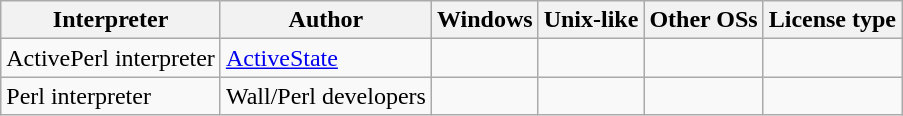<table class="wikitable sortable">
<tr>
<th>Interpreter</th>
<th>Author</th>
<th>Windows</th>
<th>Unix-like</th>
<th>Other OSs</th>
<th>License type</th>
</tr>
<tr>
<td>ActivePerl interpreter</td>
<td><a href='#'>ActiveState</a></td>
<td></td>
<td></td>
<td></td>
<td></td>
</tr>
<tr>
<td>Perl interpreter</td>
<td>Wall/Perl developers</td>
<td></td>
<td></td>
<td></td>
<td></td>
</tr>
</table>
